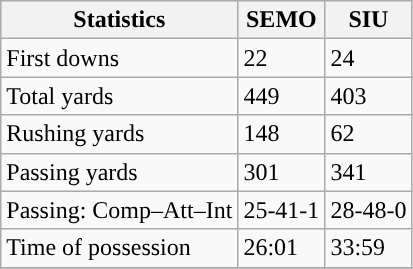<table class="wikitable" style="float: left;">
<tr>
<th>Statistics</th>
<th>SEMO</th>
<th>SIU</th>
</tr>
<tr>
<td>First downs</td>
<td>22</td>
<td>24</td>
</tr>
<tr>
<td>Total yards</td>
<td>449</td>
<td>403</td>
</tr>
<tr>
<td>Rushing yards</td>
<td>148</td>
<td>62</td>
</tr>
<tr>
<td>Passing yards</td>
<td>301</td>
<td>341</td>
</tr>
<tr>
<td>Passing: Comp–Att–Int</td>
<td>25-41-1</td>
<td>28-48-0</td>
</tr>
<tr>
<td>Time of possession</td>
<td>26:01</td>
<td>33:59</td>
</tr>
<tr>
</tr>
</table>
